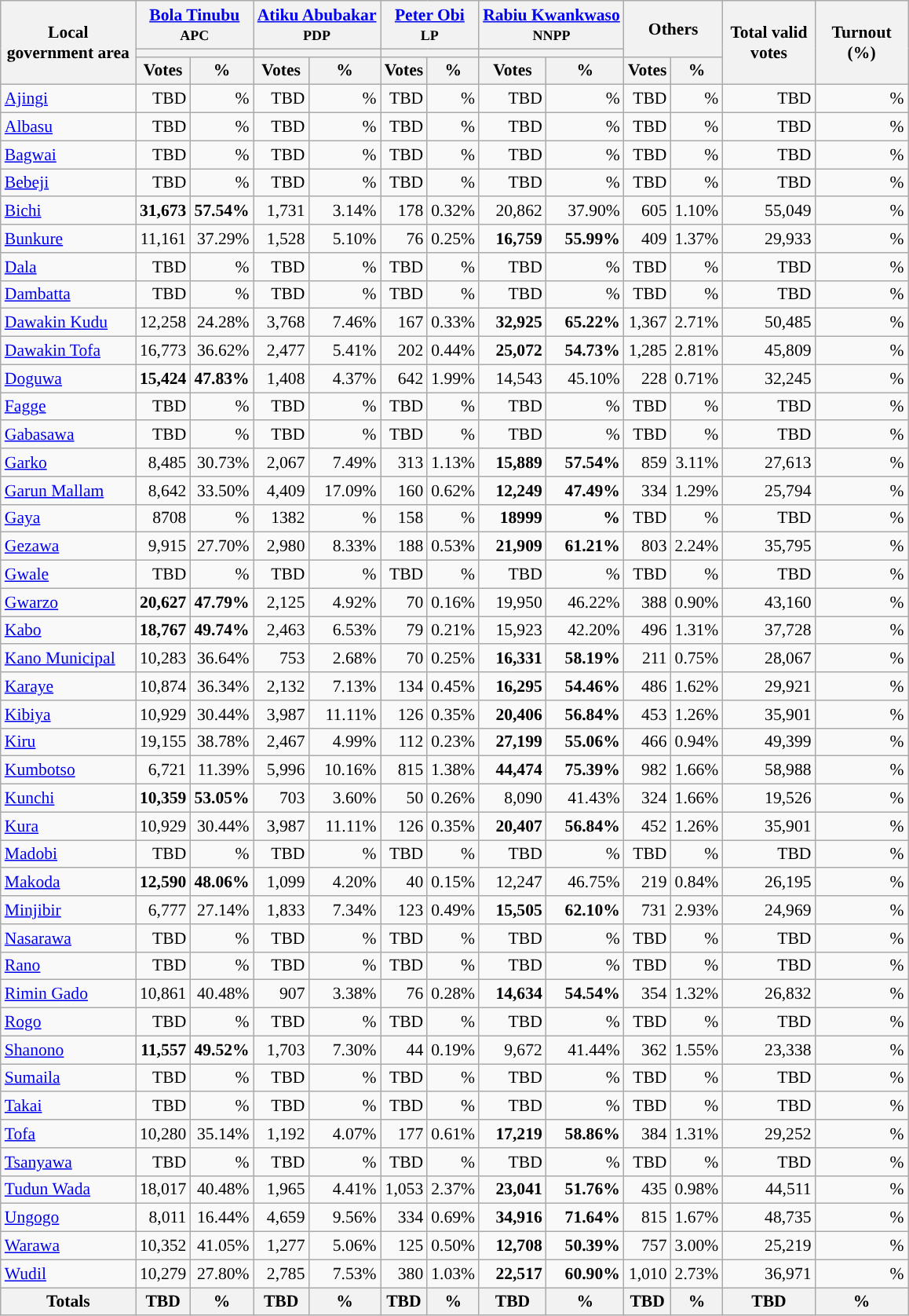<table class="wikitable sortable" style="text-align:right; font-size:90%">
<tr>
<th rowspan="3" style="max-width:7.5em;">Local government area</th>
<th colspan="2"><a href='#'>Bola Tinubu</a><br><small>APC</small></th>
<th colspan="2"><a href='#'>Atiku Abubakar</a><br><small>PDP</small></th>
<th colspan="2"><a href='#'>Peter Obi</a><br><small>LP</small></th>
<th colspan="2"><a href='#'>Rabiu Kwankwaso</a><br><small>NNPP</small></th>
<th colspan="2" rowspan="2">Others</th>
<th rowspan="3" style="max-width:5em;">Total valid votes</th>
<th rowspan="3" style="max-width:5em;">Turnout (%)</th>
</tr>
<tr>
<th colspan=2 style="background-color:"></th>
<th colspan=2 style="background-color:"></th>
<th colspan=2 style="background-color:"></th>
<th colspan=2 style="background-color:"></th>
</tr>
<tr>
<th>Votes</th>
<th>%</th>
<th>Votes</th>
<th>%</th>
<th>Votes</th>
<th>%</th>
<th>Votes</th>
<th>%</th>
<th>Votes</th>
<th>%</th>
</tr>
<tr style="background-color:#">
<td style="text-align:left;"><a href='#'>Ajingi</a></td>
<td>TBD</td>
<td>%</td>
<td>TBD</td>
<td>%</td>
<td>TBD</td>
<td>%</td>
<td>TBD</td>
<td>%</td>
<td>TBD</td>
<td>%</td>
<td>TBD</td>
<td>%</td>
</tr>
<tr style="background-color:#">
<td style="text-align:left;"><a href='#'>Albasu</a></td>
<td>TBD</td>
<td>%</td>
<td>TBD</td>
<td>%</td>
<td>TBD</td>
<td>%</td>
<td>TBD</td>
<td>%</td>
<td>TBD</td>
<td>%</td>
<td>TBD</td>
<td>%</td>
</tr>
<tr style="background-color:#">
<td style="text-align:left;"><a href='#'>Bagwai</a></td>
<td>TBD</td>
<td>%</td>
<td>TBD</td>
<td>%</td>
<td>TBD</td>
<td>%</td>
<td>TBD</td>
<td>%</td>
<td>TBD</td>
<td>%</td>
<td>TBD</td>
<td>%</td>
</tr>
<tr style="background-color:#">
<td style="text-align:left;"><a href='#'>Bebeji</a></td>
<td>TBD</td>
<td>%</td>
<td>TBD</td>
<td>%</td>
<td>TBD</td>
<td>%</td>
<td>TBD</td>
<td>%</td>
<td>TBD</td>
<td>%</td>
<td>TBD</td>
<td>%</td>
</tr>
<tr style="background-color:#">
<td style="text-align:left;"><a href='#'>Bichi</a></td>
<td><strong>31,673</strong></td>
<td><strong>57.54%</strong></td>
<td>1,731</td>
<td>3.14%</td>
<td>178</td>
<td>0.32%</td>
<td>20,862</td>
<td>37.90%</td>
<td>605</td>
<td>1.10%</td>
<td>55,049</td>
<td>%</td>
</tr>
<tr style="background-color:#">
<td style="text-align:left;"><a href='#'>Bunkure</a></td>
<td>11,161</td>
<td>37.29%</td>
<td>1,528</td>
<td>5.10%</td>
<td>76</td>
<td>0.25%</td>
<td><strong>16,759</strong></td>
<td><strong>55.99%</strong></td>
<td>409</td>
<td>1.37%</td>
<td>29,933</td>
<td>%</td>
</tr>
<tr style="background-color:#">
<td style="text-align:left;"><a href='#'>Dala</a></td>
<td>TBD</td>
<td>%</td>
<td>TBD</td>
<td>%</td>
<td>TBD</td>
<td>%</td>
<td>TBD</td>
<td>%</td>
<td>TBD</td>
<td>%</td>
<td>TBD</td>
<td>%</td>
</tr>
<tr style="background-color:#">
<td style="text-align:left;"><a href='#'>Dambatta</a></td>
<td>TBD</td>
<td>%</td>
<td>TBD</td>
<td>%</td>
<td>TBD</td>
<td>%</td>
<td>TBD</td>
<td>%</td>
<td>TBD</td>
<td>%</td>
<td>TBD</td>
<td>%</td>
</tr>
<tr style="background-color:#">
<td style="text-align:left;"><a href='#'>Dawakin Kudu</a></td>
<td>12,258</td>
<td>24.28%</td>
<td>3,768</td>
<td>7.46%</td>
<td>167</td>
<td>0.33%</td>
<td><strong>32,925</strong></td>
<td><strong>65.22%</strong></td>
<td>1,367</td>
<td>2.71%</td>
<td>50,485</td>
<td>%</td>
</tr>
<tr style="background-color:#">
<td style="text-align:left;"><a href='#'>Dawakin Tofa</a></td>
<td>16,773</td>
<td>36.62%</td>
<td>2,477</td>
<td>5.41%</td>
<td>202</td>
<td>0.44%</td>
<td><strong>25,072</strong></td>
<td><strong>54.73%</strong></td>
<td>1,285</td>
<td>2.81%</td>
<td>45,809</td>
<td>%</td>
</tr>
<tr style="background-color:#">
<td style="text-align:left;"><a href='#'>Doguwa</a></td>
<td><strong>15,424</strong></td>
<td><strong>47.83%</strong></td>
<td>1,408</td>
<td>4.37%</td>
<td>642</td>
<td>1.99%</td>
<td>14,543</td>
<td>45.10%</td>
<td>228</td>
<td>0.71%</td>
<td>32,245</td>
<td>%</td>
</tr>
<tr style="background-color:#">
<td style="text-align:left;"><a href='#'>Fagge</a></td>
<td>TBD</td>
<td>%</td>
<td>TBD</td>
<td>%</td>
<td>TBD</td>
<td>%</td>
<td>TBD</td>
<td>%</td>
<td>TBD</td>
<td>%</td>
<td>TBD</td>
<td>%</td>
</tr>
<tr style="background-color:#">
<td style="text-align:left;"><a href='#'>Gabasawa</a></td>
<td>TBD</td>
<td>%</td>
<td>TBD</td>
<td>%</td>
<td>TBD</td>
<td>%</td>
<td>TBD</td>
<td>%</td>
<td>TBD</td>
<td>%</td>
<td>TBD</td>
<td>%</td>
</tr>
<tr style="background-color:#">
<td style="text-align:left;"><a href='#'>Garko</a></td>
<td>8,485</td>
<td>30.73%</td>
<td>2,067</td>
<td>7.49%</td>
<td>313</td>
<td>1.13%</td>
<td><strong>15,889</strong></td>
<td><strong>57.54%</strong></td>
<td>859</td>
<td>3.11%</td>
<td>27,613</td>
<td>%</td>
</tr>
<tr style="background-color:#">
<td style="text-align:left;"><a href='#'>Garun Mallam</a></td>
<td>8,642</td>
<td>33.50%</td>
<td>4,409</td>
<td>17.09%</td>
<td>160</td>
<td>0.62%</td>
<td><strong>12,249</strong></td>
<td><strong>47.49%</strong></td>
<td>334</td>
<td>1.29%</td>
<td>25,794</td>
<td>%</td>
</tr>
<tr style="background-color:#">
<td style="text-align:left;"><a href='#'>Gaya</a></td>
<td>8708</td>
<td>%</td>
<td>1382</td>
<td>%</td>
<td>158</td>
<td>%</td>
<td><strong>18999</strong></td>
<td><strong>%</strong></td>
<td>TBD</td>
<td>%</td>
<td>TBD</td>
<td>%</td>
</tr>
<tr style="background-color:#">
<td style="text-align:left;"><a href='#'>Gezawa</a></td>
<td>9,915</td>
<td>27.70%</td>
<td>2,980</td>
<td>8.33%</td>
<td>188</td>
<td>0.53%</td>
<td><strong>21,909</strong></td>
<td><strong>61.21%</strong></td>
<td>803</td>
<td>2.24%</td>
<td>35,795</td>
<td>%</td>
</tr>
<tr style="background-color:#">
<td style="text-align:left;"><a href='#'>Gwale</a></td>
<td>TBD</td>
<td>%</td>
<td>TBD</td>
<td>%</td>
<td>TBD</td>
<td>%</td>
<td>TBD</td>
<td>%</td>
<td>TBD</td>
<td>%</td>
<td>TBD</td>
<td>%</td>
</tr>
<tr style="background-color:#">
<td style="text-align:left;"><a href='#'>Gwarzo</a></td>
<td><strong>20,627</strong></td>
<td><strong>47.79%</strong></td>
<td>2,125</td>
<td>4.92%</td>
<td>70</td>
<td>0.16%</td>
<td>19,950</td>
<td>46.22%</td>
<td>388</td>
<td>0.90%</td>
<td>43,160</td>
<td>%</td>
</tr>
<tr style="background-color:#">
<td style="text-align:left;"><a href='#'>Kabo</a></td>
<td><strong>18,767</strong></td>
<td><strong>49.74%</strong></td>
<td>2,463</td>
<td>6.53%</td>
<td>79</td>
<td>0.21%</td>
<td>15,923</td>
<td>42.20%</td>
<td>496</td>
<td>1.31%</td>
<td>37,728</td>
<td>%</td>
</tr>
<tr style="background-color:#">
<td style="text-align:left;"><a href='#'>Kano Municipal</a></td>
<td>10,283</td>
<td>36.64%</td>
<td>753</td>
<td>2.68%</td>
<td>70</td>
<td>0.25%</td>
<td><strong>16,331</strong></td>
<td><strong>58.19%</strong></td>
<td>211</td>
<td>0.75%</td>
<td>28,067</td>
<td>%</td>
</tr>
<tr style="background-color:#">
<td style="text-align:left;"><a href='#'>Karaye</a></td>
<td>10,874</td>
<td>36.34%</td>
<td>2,132</td>
<td>7.13%</td>
<td>134</td>
<td>0.45%</td>
<td><strong>16,295</strong></td>
<td><strong>54.46%</strong></td>
<td>486</td>
<td>1.62%</td>
<td>29,921</td>
<td>%</td>
</tr>
<tr style="background-color:#">
<td style="text-align:left;"><a href='#'>Kibiya</a></td>
<td>10,929</td>
<td>30.44%</td>
<td>3,987</td>
<td>11.11%</td>
<td>126</td>
<td>0.35%</td>
<td><strong>20,406</strong></td>
<td><strong>56.84%</strong></td>
<td>453</td>
<td>1.26%</td>
<td>35,901</td>
<td>%</td>
</tr>
<tr style="background-color:#">
<td style="text-align:left;"><a href='#'>Kiru</a></td>
<td>19,155</td>
<td>38.78%</td>
<td>2,467</td>
<td>4.99%</td>
<td>112</td>
<td>0.23%</td>
<td><strong>27,199</strong></td>
<td><strong>55.06%</strong></td>
<td>466</td>
<td>0.94%</td>
<td>49,399</td>
<td>%</td>
</tr>
<tr style="background-color:#">
<td style="text-align:left;"><a href='#'>Kumbotso</a></td>
<td>6,721</td>
<td>11.39%</td>
<td>5,996</td>
<td>10.16%</td>
<td>815</td>
<td>1.38%</td>
<td><strong>44,474</strong></td>
<td><strong>75.39%</strong></td>
<td>982</td>
<td>1.66%</td>
<td>58,988</td>
<td>%</td>
</tr>
<tr style="background-color:#">
<td style="text-align:left;"><a href='#'>Kunchi</a></td>
<td><strong>10,359</strong></td>
<td><strong>53.05%</strong></td>
<td>703</td>
<td>3.60%</td>
<td>50</td>
<td>0.26%</td>
<td>8,090</td>
<td>41.43%</td>
<td>324</td>
<td>1.66%</td>
<td>19,526</td>
<td>%</td>
</tr>
<tr style="background-color:#">
<td style="text-align:left;"><a href='#'>Kura</a></td>
<td>10,929</td>
<td>30.44%</td>
<td>3,987</td>
<td>11.11%</td>
<td>126</td>
<td>0.35%</td>
<td><strong>20,407</strong></td>
<td><strong>56.84%</strong></td>
<td>452</td>
<td>1.26%</td>
<td>35,901</td>
<td>%</td>
</tr>
<tr style="background-color:#">
<td style="text-align:left;"><a href='#'>Madobi</a></td>
<td>TBD</td>
<td>%</td>
<td>TBD</td>
<td>%</td>
<td>TBD</td>
<td>%</td>
<td>TBD</td>
<td>%</td>
<td>TBD</td>
<td>%</td>
<td>TBD</td>
<td>%</td>
</tr>
<tr style="background-color:#">
<td style="text-align:left;"><a href='#'>Makoda</a></td>
<td><strong>12,590</strong></td>
<td><strong>48.06%</strong></td>
<td>1,099</td>
<td>4.20%</td>
<td>40</td>
<td>0.15%</td>
<td>12,247</td>
<td>46.75%</td>
<td>219</td>
<td>0.84%</td>
<td>26,195</td>
<td>%</td>
</tr>
<tr style="background-color:#">
<td style="text-align:left;"><a href='#'>Minjibir</a></td>
<td>6,777</td>
<td>27.14%</td>
<td>1,833</td>
<td>7.34%</td>
<td>123</td>
<td>0.49%</td>
<td><strong>15,505</strong></td>
<td><strong>62.10%</strong></td>
<td>731</td>
<td>2.93%</td>
<td>24,969</td>
<td>%</td>
</tr>
<tr style="background-color:#">
<td style="text-align:left;"><a href='#'>Nasarawa</a></td>
<td>TBD</td>
<td>%</td>
<td>TBD</td>
<td>%</td>
<td>TBD</td>
<td>%</td>
<td>TBD</td>
<td>%</td>
<td>TBD</td>
<td>%</td>
<td>TBD</td>
<td>%</td>
</tr>
<tr style="background-color:#">
<td style="text-align:left;"><a href='#'>Rano</a></td>
<td>TBD</td>
<td>%</td>
<td>TBD</td>
<td>%</td>
<td>TBD</td>
<td>%</td>
<td>TBD</td>
<td>%</td>
<td>TBD</td>
<td>%</td>
<td>TBD</td>
<td>%</td>
</tr>
<tr style="background-color:#">
<td style="text-align:left;"><a href='#'>Rimin Gado</a></td>
<td>10,861</td>
<td>40.48%</td>
<td>907</td>
<td>3.38%</td>
<td>76</td>
<td>0.28%</td>
<td><strong>14,634</strong></td>
<td><strong>54.54%</strong></td>
<td>354</td>
<td>1.32%</td>
<td>26,832</td>
<td>%</td>
</tr>
<tr style="background-color:#">
<td style="text-align:left;"><a href='#'>Rogo</a></td>
<td>TBD</td>
<td>%</td>
<td>TBD</td>
<td>%</td>
<td>TBD</td>
<td>%</td>
<td>TBD</td>
<td>%</td>
<td>TBD</td>
<td>%</td>
<td>TBD</td>
<td>%</td>
</tr>
<tr style="background-color:#">
<td style="text-align:left;"><a href='#'>Shanono</a></td>
<td><strong>11,557</strong></td>
<td><strong>49.52%</strong></td>
<td>1,703</td>
<td>7.30%</td>
<td>44</td>
<td>0.19%</td>
<td>9,672</td>
<td>41.44%</td>
<td>362</td>
<td>1.55%</td>
<td>23,338</td>
<td>%</td>
</tr>
<tr style="background-color:#">
<td style="text-align:left;"><a href='#'>Sumaila</a></td>
<td>TBD</td>
<td>%</td>
<td>TBD</td>
<td>%</td>
<td>TBD</td>
<td>%</td>
<td>TBD</td>
<td>%</td>
<td>TBD</td>
<td>%</td>
<td>TBD</td>
<td>%</td>
</tr>
<tr style="background-color:#">
<td style="text-align:left;"><a href='#'>Takai</a></td>
<td>TBD</td>
<td>%</td>
<td>TBD</td>
<td>%</td>
<td>TBD</td>
<td>%</td>
<td>TBD</td>
<td>%</td>
<td>TBD</td>
<td>%</td>
<td>TBD</td>
<td>%</td>
</tr>
<tr style="background-color:#">
<td style="text-align:left;"><a href='#'>Tofa</a></td>
<td>10,280</td>
<td>35.14%</td>
<td>1,192</td>
<td>4.07%</td>
<td>177</td>
<td>0.61%</td>
<td><strong>17,219</strong></td>
<td><strong>58.86%</strong></td>
<td>384</td>
<td>1.31%</td>
<td>29,252</td>
<td>%</td>
</tr>
<tr style="background-color:#">
<td style="text-align:left;"><a href='#'>Tsanyawa</a></td>
<td>TBD</td>
<td>%</td>
<td>TBD</td>
<td>%</td>
<td>TBD</td>
<td>%</td>
<td>TBD</td>
<td>%</td>
<td>TBD</td>
<td>%</td>
<td>TBD</td>
<td>%</td>
</tr>
<tr style="background-color:#">
<td style="text-align:left;"><a href='#'>Tudun Wada</a></td>
<td>18,017</td>
<td>40.48%</td>
<td>1,965</td>
<td>4.41%</td>
<td>1,053</td>
<td>2.37%</td>
<td><strong>23,041</strong></td>
<td><strong>51.76%</strong></td>
<td>435</td>
<td>0.98%</td>
<td>44,511</td>
<td>%</td>
</tr>
<tr style="background-color:#">
<td style="text-align:left;"><a href='#'>Ungogo</a></td>
<td>8,011</td>
<td>16.44%</td>
<td>4,659</td>
<td>9.56%</td>
<td>334</td>
<td>0.69%</td>
<td><strong>34,916</strong></td>
<td><strong>71.64%</strong></td>
<td>815</td>
<td>1.67%</td>
<td>48,735</td>
<td>%</td>
</tr>
<tr style="background-color:#">
<td style="text-align:left;"><a href='#'>Warawa</a></td>
<td>10,352</td>
<td>41.05%</td>
<td>1,277</td>
<td>5.06%</td>
<td>125</td>
<td>0.50%</td>
<td><strong>12,708</strong></td>
<td><strong>50.39%</strong></td>
<td>757</td>
<td>3.00%</td>
<td>25,219</td>
<td>%</td>
</tr>
<tr style="background-color:#">
<td style="text-align:left;"><a href='#'>Wudil</a></td>
<td>10,279</td>
<td>27.80%</td>
<td>2,785</td>
<td>7.53%</td>
<td>380</td>
<td>1.03%</td>
<td><strong>22,517</strong></td>
<td><strong>60.90%</strong></td>
<td>1,010</td>
<td>2.73%</td>
<td>36,971</td>
<td>%</td>
</tr>
<tr>
<th>Totals</th>
<th>TBD</th>
<th>%</th>
<th>TBD</th>
<th>%</th>
<th>TBD</th>
<th>%</th>
<th>TBD</th>
<th>%</th>
<th>TBD</th>
<th>%</th>
<th>TBD</th>
<th>%</th>
</tr>
</table>
